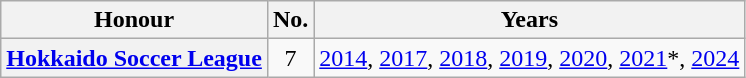<table class="wikitable plainrowheaders">
<tr>
<th scope=col>Honour</th>
<th scope=col>No.</th>
<th scope=col>Years</th>
</tr>
<tr>
<th scope=row><a href='#'>Hokkaido Soccer League</a></th>
<td align="center">7</td>
<td><a href='#'>2014</a>, <a href='#'>2017</a>, <a href='#'>2018</a>, <a href='#'>2019</a>, <a href='#'>2020</a>, <a href='#'>2021</a>*, <a href='#'>2024</a></td>
</tr>
</table>
